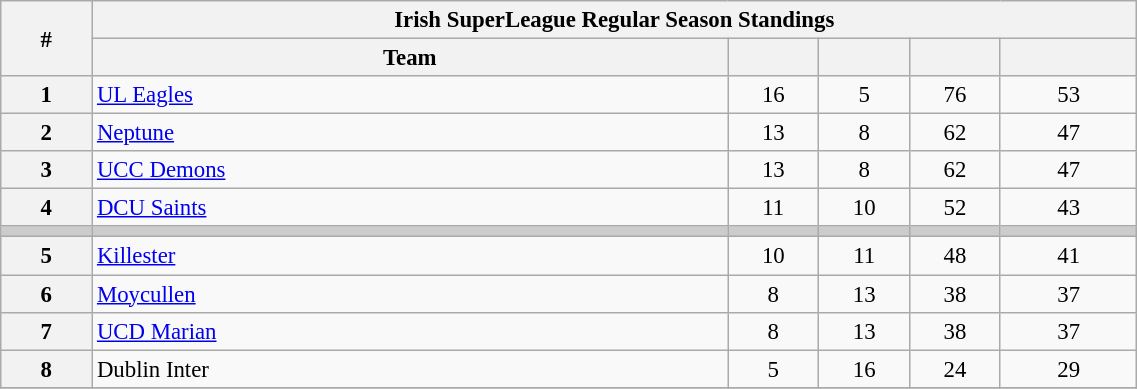<table class="wikitable" width="60%" style="font-size:95%; text-align:center">
<tr>
<th width="5%" rowspan=2>#</th>
<th colspan="5" align="center"><strong>Irish SuperLeague Regular Season Standings</strong></th>
</tr>
<tr>
<th width="35%">Team</th>
<th width="5%"></th>
<th width="5%"></th>
<th width="5%"></th>
<th width="7.5%"></th>
</tr>
<tr>
<th>1</th>
<td align=left><a href='#'>UL Eagles</a></td>
<td>16</td>
<td>5</td>
<td>76</td>
<td>53</td>
</tr>
<tr>
<th>2</th>
<td align=left><a href='#'>Neptune</a></td>
<td>13</td>
<td>8</td>
<td>62</td>
<td>47</td>
</tr>
<tr>
<th>3</th>
<td align=left><a href='#'>UCC Demons</a></td>
<td>13</td>
<td>8</td>
<td>62</td>
<td>47</td>
</tr>
<tr>
<th>4</th>
<td align=left><a href='#'>DCU Saints</a></td>
<td>11</td>
<td>10</td>
<td>52</td>
<td>43</td>
</tr>
<tr bgcolor="#cccccc">
<td></td>
<td></td>
<td></td>
<td></td>
<td></td>
<td></td>
</tr>
<tr>
<th>5</th>
<td align=left><a href='#'>Killester</a></td>
<td>10</td>
<td>11</td>
<td>48</td>
<td>41</td>
</tr>
<tr>
<th>6</th>
<td align=left><a href='#'>Moycullen</a></td>
<td>8</td>
<td>13</td>
<td>38</td>
<td>37</td>
</tr>
<tr>
<th>7</th>
<td align=left><a href='#'>UCD Marian</a></td>
<td>8</td>
<td>13</td>
<td>38</td>
<td>37</td>
</tr>
<tr>
<th>8</th>
<td align=left>Dublin Inter</td>
<td>5</td>
<td>16</td>
<td>24</td>
<td>29</td>
</tr>
<tr>
</tr>
</table>
